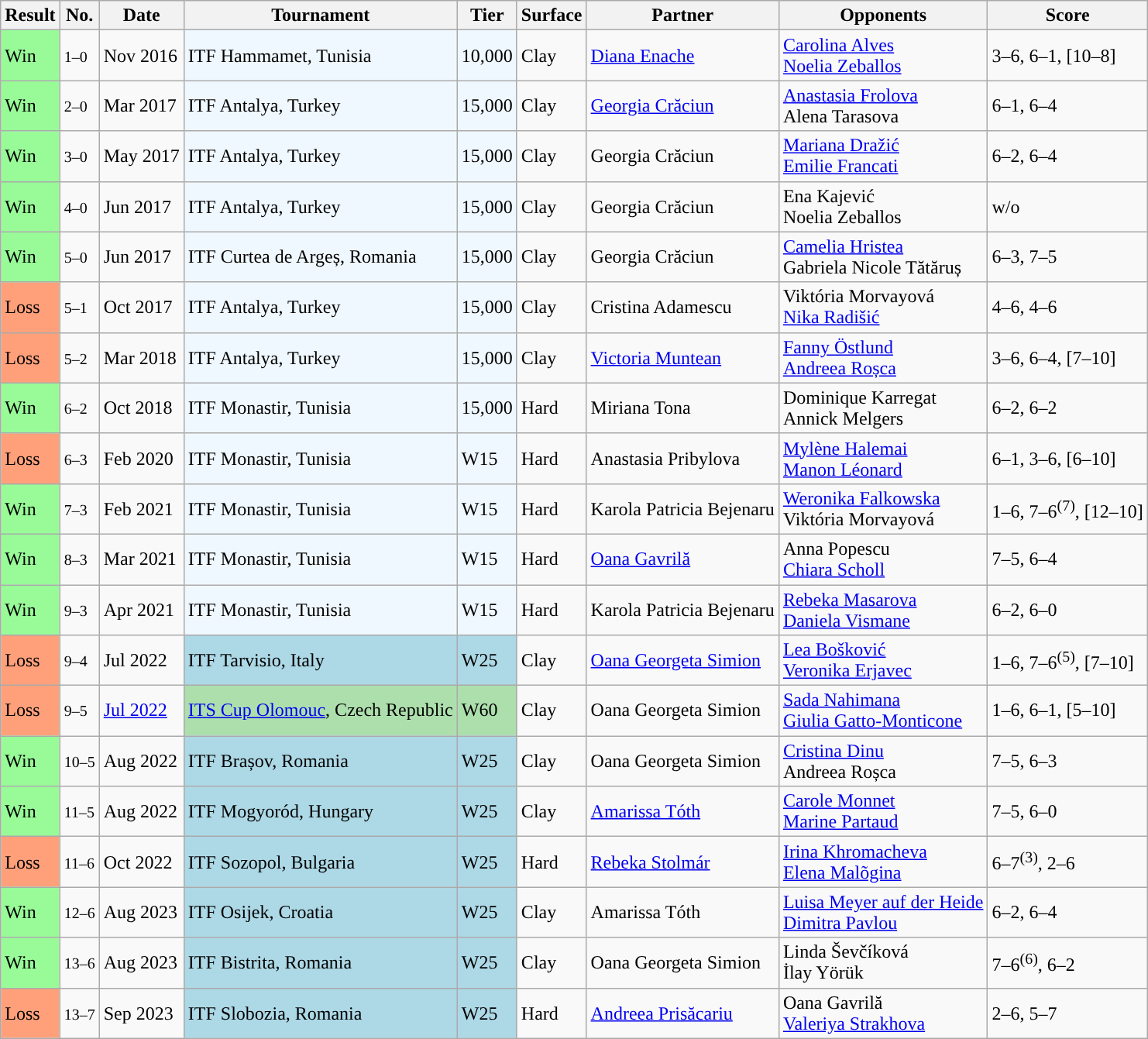<table class="sortable wikitable">
<tr>
<th>Result</th>
<th>No.</th>
<th>Date</th>
<th>Tournament</th>
<th>Tier</th>
<th>Surface</th>
<th>Partner</th>
<th>Opponents</th>
<th>Score</th>
</tr>
<tr>
<td style="background:#98fb98;">Win</td>
<td><small>1–0</small></td>
<td>Nov 2016</td>
<td style="background:#f0f8ff;">ITF Hammamet, Tunisia</td>
<td style="background:#f0f8ff;">10,000</td>
<td>Clay</td>
<td> <a href='#'>Diana Enache</a></td>
<td> <a href='#'>Carolina Alves</a> <br>  <a href='#'>Noelia Zeballos</a></td>
<td>3–6, 6–1, [10–8]</td>
</tr>
<tr>
<td style="background:#98fb98;">Win</td>
<td><small>2–0</small></td>
<td>Mar 2017</td>
<td style="background:#f0f8ff;">ITF Antalya, Turkey</td>
<td style="background:#f0f8ff;">15,000</td>
<td>Clay</td>
<td> <a href='#'>Georgia Crăciun</a></td>
<td> <a href='#'>Anastasia Frolova</a> <br>  Alena Tarasova</td>
<td>6–1, 6–4</td>
</tr>
<tr>
<td style="background:#98fb98;">Win</td>
<td><small>3–0</small></td>
<td>May 2017</td>
<td style="background:#f0f8ff;">ITF Antalya, Turkey</td>
<td style="background:#f0f8ff;">15,000</td>
<td>Clay</td>
<td> Georgia Crăciun</td>
<td> <a href='#'>Mariana Dražić</a> <br>  <a href='#'>Emilie Francati</a></td>
<td>6–2, 6–4</td>
</tr>
<tr>
<td style="background:#98fb98;">Win</td>
<td><small>4–0</small></td>
<td>Jun 2017</td>
<td style="background:#f0f8ff;">ITF Antalya, Turkey</td>
<td style="background:#f0f8ff;">15,000</td>
<td>Clay</td>
<td> Georgia Crăciun</td>
<td> Ena Kajević <br>  Noelia Zeballos</td>
<td>w/o</td>
</tr>
<tr>
<td style="background:#98fb98;">Win</td>
<td><small>5–0</small></td>
<td>Jun 2017</td>
<td style="background:#f0f8ff;">ITF Curtea de Argeș, Romania</td>
<td style="background:#f0f8ff;">15,000</td>
<td>Clay</td>
<td> Georgia Crăciun</td>
<td> <a href='#'>Camelia Hristea</a> <br>  Gabriela Nicole Tătăruș</td>
<td>6–3, 7–5</td>
</tr>
<tr>
<td style="background:#ffa07a;">Loss</td>
<td><small>5–1</small></td>
<td>Oct 2017</td>
<td style="background:#f0f8ff;">ITF Antalya, Turkey</td>
<td style="background:#f0f8ff;">15,000</td>
<td>Clay</td>
<td> Cristina Adamescu</td>
<td> Viktória Morvayová <br>  <a href='#'>Nika Radišić</a></td>
<td>4–6, 4–6</td>
</tr>
<tr>
<td bgcolor="FFA07A">Loss</td>
<td><small>5–2</small></td>
<td>Mar 2018</td>
<td style="background:#f0f8ff;">ITF Antalya, Turkey</td>
<td style="background:#f0f8ff;">15,000</td>
<td>Clay</td>
<td> <a href='#'>Victoria Muntean</a></td>
<td> <a href='#'>Fanny Östlund</a> <br>  <a href='#'>Andreea Roșca</a></td>
<td>3–6, 6–4, [7–10]</td>
</tr>
<tr>
<td style="background:#98fb98;">Win</td>
<td><small>6–2</small></td>
<td>Oct 2018</td>
<td style="background:#f0f8ff;">ITF Monastir, Tunisia</td>
<td style="background:#f0f8ff;">15,000</td>
<td>Hard</td>
<td> Miriana Tona</td>
<td> Dominique Karregat <br>  Annick Melgers</td>
<td>6–2, 6–2</td>
</tr>
<tr>
<td bgcolor="FFA07A">Loss</td>
<td><small>6–3</small></td>
<td>Feb 2020</td>
<td style="background:#f0f8ff;">ITF Monastir, Tunisia</td>
<td style="background:#f0f8ff;">W15</td>
<td>Hard</td>
<td> Anastasia Pribylova</td>
<td> <a href='#'>Mylène Halemai</a> <br>  <a href='#'>Manon Léonard</a></td>
<td>6–1, 3–6, [6–10]</td>
</tr>
<tr>
<td style="background:#98fb98;">Win</td>
<td><small>7–3</small></td>
<td>Feb 2021</td>
<td style="background:#f0f8ff;">ITF Monastir, Tunisia</td>
<td style="background:#f0f8ff;">W15</td>
<td>Hard</td>
<td> Karola Patricia Bejenaru</td>
<td> <a href='#'>Weronika Falkowska</a> <br>  Viktória Morvayová</td>
<td>1–6, 7–6<sup>(7)</sup>, [12–10]</td>
</tr>
<tr>
<td style="background:#98fb98;">Win</td>
<td><small>8–3</small></td>
<td>Mar 2021</td>
<td style="background:#f0f8ff;">ITF Monastir, Tunisia</td>
<td style="background:#f0f8ff;">W15</td>
<td>Hard</td>
<td> <a href='#'>Oana Gavrilă</a></td>
<td> Anna Popescu <br> <a href='#'>Chiara Scholl</a></td>
<td>7–5, 6–4</td>
</tr>
<tr>
<td style="background:#98fb98;">Win</td>
<td><small>9–3</small></td>
<td>Apr 2021</td>
<td style="background:#f0f8ff;">ITF Monastir, Tunisia</td>
<td style="background:#f0f8ff;">W15</td>
<td>Hard</td>
<td> Karola Patricia Bejenaru</td>
<td> <a href='#'>Rebeka Masarova</a> <br>  <a href='#'>Daniela Vismane</a></td>
<td>6–2, 6–0</td>
</tr>
<tr>
<td style="background:#ffa07a">Loss</td>
<td><small>9–4</small></td>
<td>Jul 2022</td>
<td style="background:lightblue">ITF Tarvisio, Italy</td>
<td style="background:lightblue">W25</td>
<td>Clay</td>
<td> <a href='#'>Oana Georgeta Simion</a></td>
<td> <a href='#'>Lea Bošković</a><br> <a href='#'>Veronika Erjavec</a></td>
<td>1–6, 7–6<sup>(5)</sup>, [7–10]</td>
</tr>
<tr>
<td style="background:#ffa07a">Loss</td>
<td><small>9–5</small></td>
<td><a href='#'>Jul 2022</a></td>
<td bgcolor=addfad><a href='#'>ITS Cup Olomouc</a>, Czech Republic</td>
<td bgcolor=addfad>W60</td>
<td>Clay</td>
<td> Oana Georgeta Simion</td>
<td> <a href='#'>Sada Nahimana</a> <br>  <a href='#'>Giulia Gatto-Monticone</a></td>
<td>1–6, 6–1, [5–10]</td>
</tr>
<tr>
<td style="background:#98fb98;">Win</td>
<td><small>10–5</small></td>
<td>Aug 2022</td>
<td style="background:lightblue">ITF Brașov, Romania</td>
<td style="background:lightblue">W25</td>
<td>Clay</td>
<td> Oana Georgeta Simion</td>
<td> <a href='#'>Cristina Dinu</a> <br>  Andreea Roșca</td>
<td>7–5, 6–3</td>
</tr>
<tr>
<td bgcolor=98FB98>Win</td>
<td><small>11–5</small></td>
<td>Aug 2022</td>
<td bgcolor=lightblue>ITF Mogyoród, Hungary</td>
<td bgcolor=lightblue>W25</td>
<td>Clay</td>
<td> <a href='#'>Amarissa Tóth</a></td>
<td> <a href='#'>Carole Monnet</a><br> <a href='#'>Marine Partaud</a></td>
<td>7–5, 6–0</td>
</tr>
<tr>
<td style="background:#ffa07a">Loss</td>
<td><small>11–6</small></td>
<td>Oct 2022</td>
<td style="background:lightblue">ITF Sozopol, Bulgaria</td>
<td style="background:lightblue">W25</td>
<td>Hard</td>
<td> <a href='#'>Rebeka Stolmár</a></td>
<td> <a href='#'>Irina Khromacheva</a><br> <a href='#'>Elena Malõgina</a></td>
<td>6–7<sup>(3)</sup>, 2–6</td>
</tr>
<tr>
<td bgcolor=98FB98>Win</td>
<td><small>12–6</small></td>
<td>Aug 2023</td>
<td bgcolor=lightblue>ITF Osijek, Croatia</td>
<td bgcolor=lightblue>W25</td>
<td>Clay</td>
<td> Amarissa Tóth</td>
<td> <a href='#'>Luisa Meyer auf der Heide</a> <br> <a href='#'>Dimitra Pavlou</a></td>
<td>6–2, 6–4</td>
</tr>
<tr>
<td bgcolor=98FB98>Win</td>
<td><small>13–6</small></td>
<td>Aug 2023</td>
<td bgcolor=lightblue>ITF Bistrita, Romania</td>
<td bgcolor=lightblue>W25</td>
<td>Clay</td>
<td> Oana Georgeta Simion</td>
<td> Linda Ševčíková <br>  İlay Yörük</td>
<td>7–6<sup>(6)</sup>, 6–2</td>
</tr>
<tr>
<td style="background:#ffa07a">Loss</td>
<td><small>13–7</small></td>
<td>Sep 2023</td>
<td style="background:lightblue">ITF Slobozia, Romania</td>
<td style="background:lightblue">W25</td>
<td>Hard</td>
<td> <a href='#'>Andreea Prisăcariu</a></td>
<td> Oana Gavrilă <br>  <a href='#'>Valeriya Strakhova</a></td>
<td>2–6, 5–7</td>
</tr>
</table>
